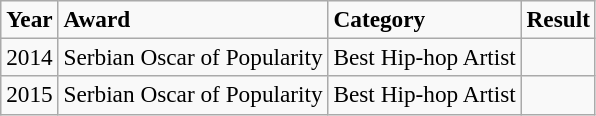<table class="sortable wikitable" style="font-size:97%;">
<tr>
<td><strong>Year</strong></td>
<td><strong>Award</strong></td>
<td><strong>Category</strong></td>
<td><strong>Result</strong></td>
</tr>
<tr>
<td>2014</td>
<td>Serbian Oscar of Popularity</td>
<td>Best Hip-hop Artist</td>
<td></td>
</tr>
<tr>
<td>2015</td>
<td>Serbian Oscar of Popularity</td>
<td>Best Hip-hop Artist</td>
<td></td>
</tr>
</table>
